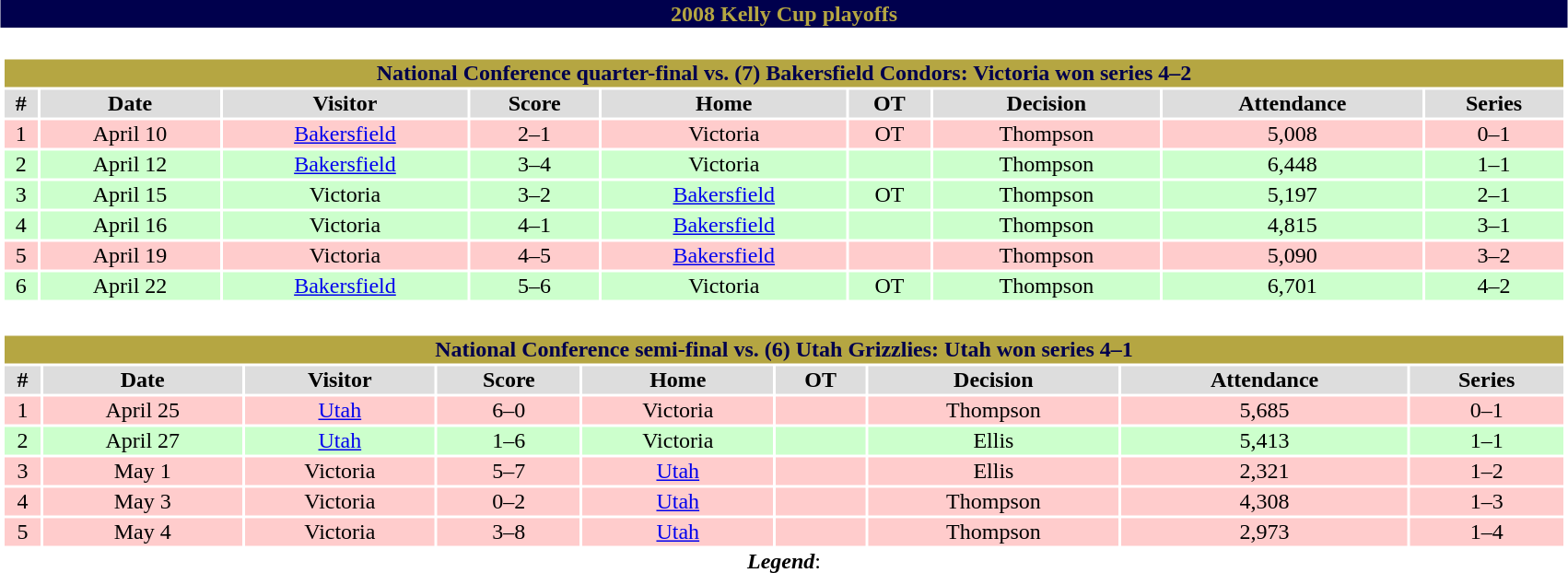<table class="toccolours" width=90% style="clear:both; margin:1.5em auto; text-align:center;">
<tr>
<th colspan=11 style="background:#00004D; color:#B5A642;">2008 Kelly Cup playoffs</th>
</tr>
<tr>
<td colspan=11><br><table class="toccolours collapsible collapsed" width=100%>
<tr>
<th colspan=10 style="background:#B5A642; color:#00004D;">National Conference quarter-final vs. (7) Bakersfield Condors: Victoria won series 4–2</th>
</tr>
<tr align="center" bgcolor="#dddddd">
<th>#</th>
<th>Date</th>
<th>Visitor</th>
<th>Score</th>
<th>Home</th>
<th>OT</th>
<th>Decision</th>
<th>Attendance</th>
<th>Series</th>
</tr>
<tr align="center" bgcolor="ffcccc">
<td>1</td>
<td>April 10</td>
<td><a href='#'>Bakersfield</a></td>
<td>2–1</td>
<td>Victoria</td>
<td>OT</td>
<td>Thompson</td>
<td>5,008</td>
<td>0–1</td>
</tr>
<tr align="center" bgcolor="#ccffcc">
<td>2</td>
<td>April 12</td>
<td><a href='#'>Bakersfield</a></td>
<td>3–4</td>
<td>Victoria</td>
<td></td>
<td>Thompson</td>
<td>6,448</td>
<td>1–1</td>
</tr>
<tr align="center" bgcolor="#ccffcc">
<td>3</td>
<td>April 15</td>
<td>Victoria</td>
<td>3–2</td>
<td><a href='#'>Bakersfield</a></td>
<td>OT</td>
<td>Thompson</td>
<td>5,197</td>
<td>2–1</td>
</tr>
<tr align="center" bgcolor="#ccffcc">
<td>4</td>
<td>April 16</td>
<td>Victoria</td>
<td>4–1</td>
<td><a href='#'>Bakersfield</a></td>
<td></td>
<td>Thompson</td>
<td>4,815</td>
<td>3–1</td>
</tr>
<tr align="center" bgcolor="ffcccc">
<td>5</td>
<td>April 19</td>
<td>Victoria</td>
<td>4–5</td>
<td><a href='#'>Bakersfield</a></td>
<td></td>
<td>Thompson</td>
<td>5,090</td>
<td>3–2</td>
</tr>
<tr align="center" bgcolor="#ccffcc">
<td>6</td>
<td>April 22</td>
<td><a href='#'>Bakersfield</a></td>
<td>5–6</td>
<td>Victoria</td>
<td>OT</td>
<td>Thompson</td>
<td>6,701</td>
<td>4–2</td>
</tr>
</table>
</td>
</tr>
<tr>
<td colspan=11><br><table class="toccolours collapsible collapsed" width=100%>
<tr>
<th colspan=10 style="background:#B5A642; color:#00004D;">National Conference semi-final vs. (6) Utah Grizzlies: Utah won series 4–1</th>
</tr>
<tr align="center" bgcolor="#dddddd">
<th>#</th>
<th>Date</th>
<th>Visitor</th>
<th>Score</th>
<th>Home</th>
<th>OT</th>
<th>Decision</th>
<th>Attendance</th>
<th>Series</th>
</tr>
<tr align="center" bgcolor="ffcccc">
<td>1</td>
<td>April 25</td>
<td><a href='#'>Utah</a></td>
<td>6–0</td>
<td>Victoria</td>
<td></td>
<td>Thompson</td>
<td>5,685</td>
<td>0–1</td>
</tr>
<tr align="center" bgcolor="#ccffcc">
<td>2</td>
<td>April 27</td>
<td><a href='#'>Utah</a></td>
<td>1–6</td>
<td>Victoria</td>
<td></td>
<td>Ellis</td>
<td>5,413</td>
<td>1–1</td>
</tr>
<tr align="center" bgcolor="ffcccc">
<td>3</td>
<td>May 1</td>
<td>Victoria</td>
<td>5–7</td>
<td><a href='#'>Utah</a></td>
<td></td>
<td>Ellis</td>
<td>2,321</td>
<td>1–2</td>
</tr>
<tr align="center" bgcolor="ffcccc">
<td>4</td>
<td>May 3</td>
<td>Victoria</td>
<td>0–2</td>
<td><a href='#'>Utah</a></td>
<td></td>
<td>Thompson</td>
<td>4,308</td>
<td>1–3</td>
</tr>
<tr align="center" bgcolor="ffcccc">
<td>5</td>
<td>May 4</td>
<td>Victoria</td>
<td>3–8</td>
<td><a href='#'>Utah</a></td>
<td></td>
<td>Thompson</td>
<td>2,973</td>
<td>1–4</td>
</tr>
</table>
<strong><em>Legend</em></strong>:

</td>
</tr>
</table>
